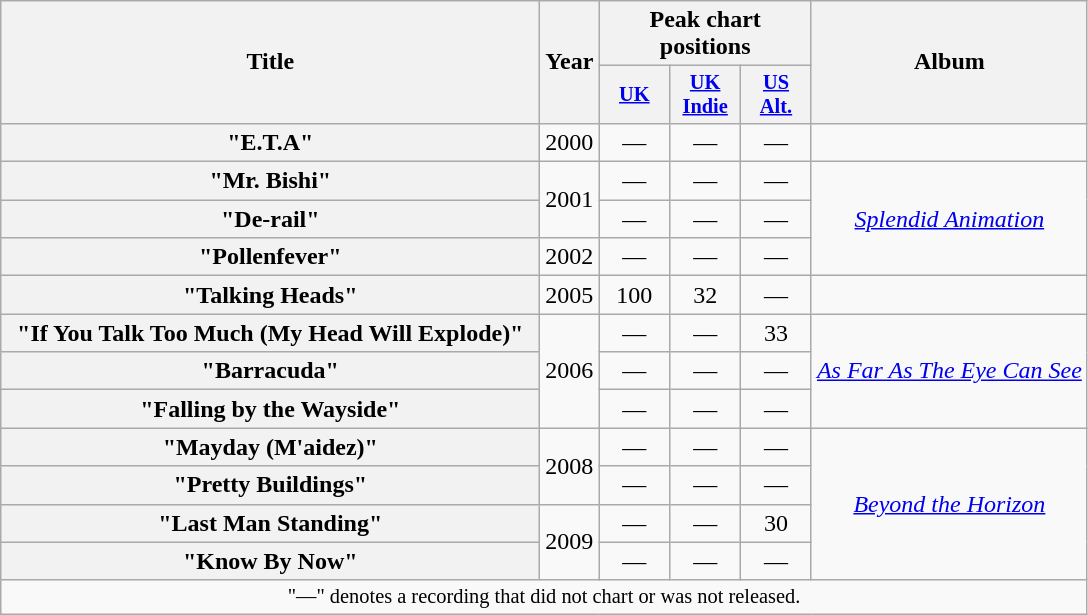<table class="wikitable plainrowheaders" style="text-align:center;">
<tr>
<th scope="col" rowspan="2" style="width:22em;">Title</th>
<th scope="col" rowspan="2" style="width:1em;">Year</th>
<th scope="col" colspan="3">Peak chart positions</th>
<th scope="col" rowspan="2">Album</th>
</tr>
<tr>
<th scope="col" style="width:3em;font-size:85%;"><a href='#'>UK</a><br></th>
<th scope="col" style="width:3em;font-size:85%;"><a href='#'>UK<br>Indie</a><br></th>
<th scope="col" style="width:3em;font-size:85%;"><a href='#'>US<br>Alt.</a><br></th>
</tr>
<tr>
<th scope="row">"E.T.A"</th>
<td>2000</td>
<td>—</td>
<td>—</td>
<td>—</td>
<td></td>
</tr>
<tr>
<th scope="row">"Mr. Bishi"</th>
<td rowspan="2">2001</td>
<td>—</td>
<td>—</td>
<td>—</td>
<td rowspan="3"><em><a href='#'>Splendid Animation</a></em></td>
</tr>
<tr>
<th scope="row">"De-rail"</th>
<td>—</td>
<td>—</td>
<td>—</td>
</tr>
<tr>
<th scope="row">"Pollenfever"</th>
<td>2002</td>
<td>—</td>
<td>—</td>
<td>—</td>
</tr>
<tr>
<th scope="row">"Talking Heads"</th>
<td>2005</td>
<td>100</td>
<td>32</td>
<td>—</td>
<td></td>
</tr>
<tr>
<th scope="row">"If You Talk Too Much (My Head Will Explode)"</th>
<td rowspan="3">2006</td>
<td>—</td>
<td>—</td>
<td>33</td>
<td rowspan="3"><em><a href='#'>As Far As The Eye Can See</a></em></td>
</tr>
<tr>
<th scope="row">"Barracuda"</th>
<td>—</td>
<td>—</td>
<td>—</td>
</tr>
<tr>
<th scope="row">"Falling by the Wayside"</th>
<td>—</td>
<td>—</td>
<td>—</td>
</tr>
<tr>
<th scope="row">"Mayday (M'aidez)"</th>
<td rowspan="2">2008</td>
<td>—</td>
<td>—</td>
<td>—</td>
<td rowspan="4"><em><a href='#'>Beyond the Horizon</a></em></td>
</tr>
<tr>
<th scope="row">"Pretty Buildings"</th>
<td>—</td>
<td>—</td>
<td>—</td>
</tr>
<tr>
<th scope="row">"Last Man Standing"</th>
<td rowspan="2">2009</td>
<td>—</td>
<td>—</td>
<td>30</td>
</tr>
<tr>
<th scope="row">"Know By Now"</th>
<td>—</td>
<td>—</td>
<td>—</td>
</tr>
<tr>
<td colspan="14" style="font-size:85%">"—" denotes a recording that did not chart or was not released.</td>
</tr>
</table>
